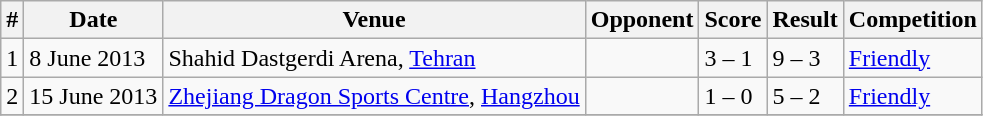<table class="wikitable">
<tr>
<th>#</th>
<th>Date</th>
<th>Venue</th>
<th>Opponent</th>
<th>Score</th>
<th>Result</th>
<th>Competition</th>
</tr>
<tr>
<td>1</td>
<td>8 June 2013</td>
<td> Shahid Dastgerdi Arena, <a href='#'>Tehran</a></td>
<td></td>
<td>3 – 1</td>
<td>9 – 3</td>
<td><a href='#'>Friendly</a></td>
</tr>
<tr>
<td>2</td>
<td>15 June 2013</td>
<td> <a href='#'>Zhejiang Dragon Sports Centre</a>, <a href='#'>Hangzhou</a></td>
<td></td>
<td>1 – 0</td>
<td>5 – 2</td>
<td><a href='#'>Friendly</a></td>
</tr>
<tr>
</tr>
</table>
